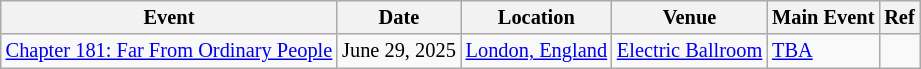<table class="wikitable" style="font-size:85%;">
<tr>
<th>Event</th>
<th>Date</th>
<th>Location</th>
<th>Venue</th>
<th>Main Event</th>
<th>Ref</th>
</tr>
<tr>
<td><a href='#'>Chapter 181: Far From Ordinary People</a></td>
<td>June 29, 2025</td>
<td><a href='#'>London, England</a></td>
<td><a href='#'>Electric Ballroom</a></td>
<td><a href='#'>TBA</a></td>
<td></td>
</tr>
</table>
